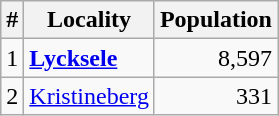<table class="wikitable">
<tr>
<th>#</th>
<th>Locality</th>
<th>Population</th>
</tr>
<tr>
<td>1</td>
<td><strong><a href='#'>Lycksele</a></strong></td>
<td align="right">8,597</td>
</tr>
<tr>
<td>2</td>
<td><a href='#'>Kristineberg</a></td>
<td align="right">331</td>
</tr>
</table>
